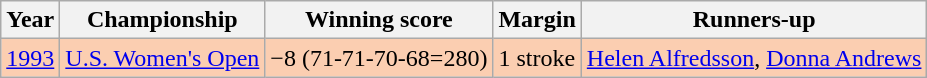<table class="wikitable">
<tr>
<th>Year</th>
<th>Championship</th>
<th>Winning score</th>
<th>Margin</th>
<th>Runners-up</th>
</tr>
<tr style="background:#FBCEB1;">
<td><a href='#'>1993</a></td>
<td><a href='#'>U.S. Women's Open</a></td>
<td>−8 (71-71-70-68=280)</td>
<td>1 stroke</td>
<td> <a href='#'>Helen Alfredsson</a>,  <a href='#'>Donna Andrews</a></td>
</tr>
</table>
